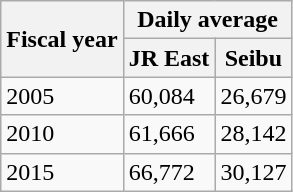<table class="wikitable">
<tr>
<th rowspan="2">Fiscal year</th>
<th colspan="2">Daily average</th>
</tr>
<tr>
<th>JR East</th>
<th>Seibu</th>
</tr>
<tr>
<td>2005</td>
<td>60,084</td>
<td>26,679</td>
</tr>
<tr>
<td>2010</td>
<td>61,666</td>
<td>28,142</td>
</tr>
<tr>
<td>2015</td>
<td>66,772</td>
<td>30,127</td>
</tr>
</table>
